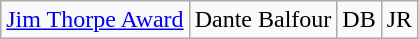<table class="wikitable">
<tr>
<td><a href='#'>Jim Thorpe Award</a></td>
<td>Dante Balfour</td>
<td>DB</td>
<td>JR</td>
</tr>
</table>
